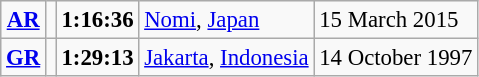<table class="wikitable" style="font-size:95%; position:relative;">
<tr>
<td align=center><strong><a href='#'>AR</a></strong></td>
<td></td>
<td><strong>1:16:36</strong></td>
<td><a href='#'>Nomi</a>, <a href='#'>Japan</a></td>
<td>15 March 2015</td>
</tr>
<tr>
<td align=center><strong><a href='#'>GR</a></strong></td>
<td></td>
<td><strong>	1:29:13</strong></td>
<td><a href='#'>Jakarta</a>, <a href='#'>Indonesia</a></td>
<td>14 October 1997</td>
</tr>
</table>
